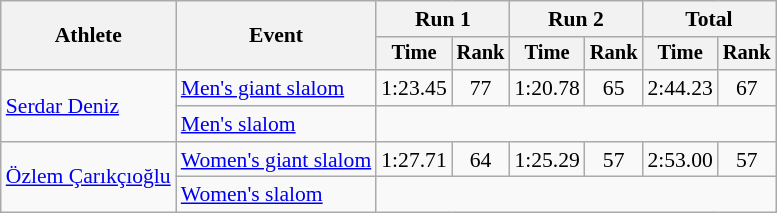<table class="wikitable" style="font-size:90%">
<tr>
<th rowspan=2>Athlete</th>
<th rowspan=2>Event</th>
<th colspan=2>Run 1</th>
<th colspan=2>Run 2</th>
<th colspan=2>Total</th>
</tr>
<tr style="font-size:95%">
<th>Time</th>
<th>Rank</th>
<th>Time</th>
<th>Rank</th>
<th>Time</th>
<th>Rank</th>
</tr>
<tr align=center>
<td align=left rowspan=2><a href='#'>Serdar Deniz</a></td>
<td align=left><a href='#'>Men's giant slalom</a></td>
<td>1:23.45</td>
<td>77</td>
<td>1:20.78</td>
<td>65</td>
<td>2:44.23</td>
<td>67</td>
</tr>
<tr align=center>
<td align=left><a href='#'>Men's slalom</a></td>
<td colspan=6></td>
</tr>
<tr align=center>
<td align=left rowspan=2><a href='#'>Özlem Çarıkçıoğlu</a></td>
<td align=left><a href='#'>Women's giant slalom</a></td>
<td>1:27.71</td>
<td>64</td>
<td>1:25.29</td>
<td>57</td>
<td>2:53.00</td>
<td>57</td>
</tr>
<tr align=center>
<td align=left><a href='#'>Women's slalom</a></td>
<td colspan=6></td>
</tr>
</table>
